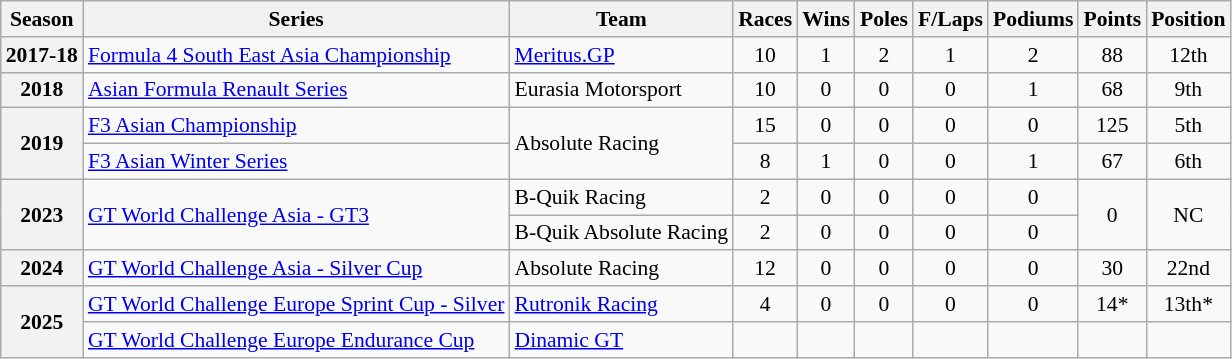<table class="wikitable" style="font-size: 90%; text-align:center">
<tr>
<th>Season</th>
<th>Series</th>
<th>Team</th>
<th>Races</th>
<th>Wins</th>
<th>Poles</th>
<th>F/Laps</th>
<th>Podiums</th>
<th>Points</th>
<th>Position</th>
</tr>
<tr>
<th>2017-18</th>
<td align="left"><a href='#'>Formula 4 South East Asia Championship</a></td>
<td align="left"><a href='#'>Meritus.GP</a></td>
<td>10</td>
<td>1</td>
<td>2</td>
<td>1</td>
<td>2</td>
<td>88</td>
<td>12th</td>
</tr>
<tr>
<th>2018</th>
<td align="left"><a href='#'>Asian Formula Renault Series</a></td>
<td align="left">Eurasia Motorsport</td>
<td>10</td>
<td>0</td>
<td>0</td>
<td>0</td>
<td>1</td>
<td>68</td>
<td>9th</td>
</tr>
<tr>
<th rowspan="2">2019</th>
<td align="left"><a href='#'>F3 Asian Championship</a></td>
<td align="left" rowspan="2">Absolute Racing</td>
<td>15</td>
<td>0</td>
<td>0</td>
<td>0</td>
<td>0</td>
<td>125</td>
<td>5th</td>
</tr>
<tr>
<td align="left"><a href='#'>F3 Asian Winter Series</a></td>
<td>8</td>
<td>1</td>
<td>0</td>
<td>0</td>
<td>1</td>
<td>67</td>
<td>6th</td>
</tr>
<tr>
<th rowspan="2">2023</th>
<td rowspan="2" align="left"><a href='#'>GT World Challenge Asia - GT3</a></td>
<td align="left">B-Quik Racing</td>
<td>2</td>
<td>0</td>
<td>0</td>
<td>0</td>
<td>0</td>
<td rowspan="2">0</td>
<td rowspan="2">NC</td>
</tr>
<tr>
<td align="left">B-Quik Absolute Racing</td>
<td>2</td>
<td>0</td>
<td>0</td>
<td>0</td>
<td>0</td>
</tr>
<tr>
<th>2024</th>
<td align="left"><a href='#'>GT World Challenge Asia - Silver Cup</a></td>
<td align="left">Absolute Racing</td>
<td>12</td>
<td>0</td>
<td>0</td>
<td>0</td>
<td>0</td>
<td>30</td>
<td>22nd</td>
</tr>
<tr>
<th rowspan="2">2025</th>
<td align="left"><a href='#'>GT World Challenge Europe Sprint Cup - Silver</a></td>
<td align="left"><a href='#'>Rutronik Racing</a></td>
<td>4</td>
<td>0</td>
<td>0</td>
<td>0</td>
<td>0</td>
<td>14*</td>
<td>13th*</td>
</tr>
<tr>
<td align="left"><a href='#'>GT World Challenge Europe Endurance Cup</a></td>
<td align="left"><a href='#'>Dinamic GT</a></td>
<td></td>
<td></td>
<td></td>
<td></td>
<td></td>
<td></td>
<td></td>
</tr>
</table>
